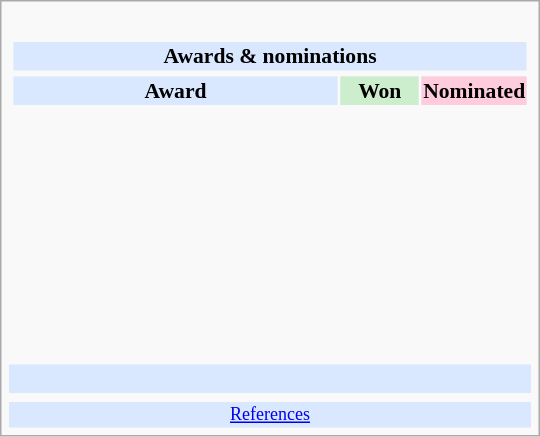<table class="infobox" style="width: 25em; text-align: left; font-size: 90%; vertical-align: middle;">
<tr>
</tr>
<tr>
<td colspan=3><br><table class="collapsible collapsed" width=100%>
<tr>
<th colspan=3 style="background-color: #D9E8FF; text-align: center;">Awards & nominations</th>
</tr>
<tr>
</tr>
<tr style="background:#d9e8ff; text-align:center;">
<td style="text-align:center;"><strong>Award</strong></td>
<td style="text-align:center; background:#cec; text-size:0.9em; width:50px;"><strong>Won</strong></td>
<td style="text-align:center; background:#fcd; text-size:0.9em; width:50px;"><strong>Nominated</strong></td>
</tr>
<tr>
<td style="text-align:center;"><br></td>
<td></td>
<td></td>
</tr>
<tr>
<td style="text-align:center;"><br></td>
<td></td>
<td></td>
</tr>
<tr>
<td style="text-align:center;"><br></td>
<td></td>
<td></td>
</tr>
<tr>
<td style="text-align:center;"><br></td>
<td></td>
<td></td>
</tr>
<tr>
<td style="text-align:center;"><br></td>
<td></td>
<td></td>
</tr>
<tr>
<td style="text-align:center;"><br></td>
<td></td>
<td></td>
</tr>
<tr>
<td style="text-align:center;"><br></td>
<td></td>
<td></td>
</tr>
<tr>
<td style="text-align:center;"><br></td>
<td></td>
<td></td>
</tr>
</table>
</td>
</tr>
<tr style="background:#d9e8ff;">
<td style="text-align:center;" colspan="3"><br></td>
</tr>
<tr>
<td></td>
<td></td>
<td></td>
</tr>
<tr style="background:#d9e8ff;">
<td colspan="3" style="font-size: smaller; text-align:center;"><a href='#'>References</a></td>
</tr>
</table>
